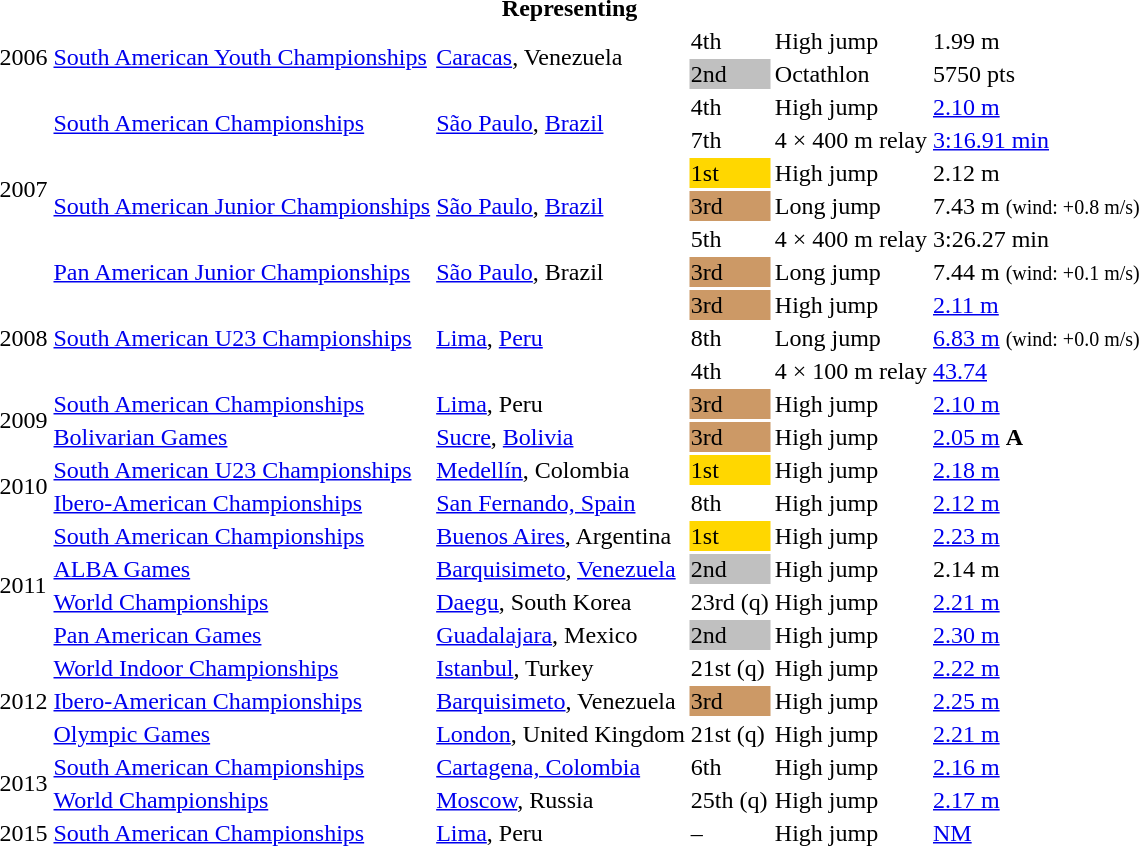<table>
<tr>
<th colspan="6">Representing </th>
</tr>
<tr>
<td rowspan=2>2006</td>
<td rowspan=2><a href='#'>South American Youth Championships</a></td>
<td rowspan=2><a href='#'>Caracas</a>, Venezuela</td>
<td>4th</td>
<td>High jump</td>
<td>1.99 m</td>
</tr>
<tr>
<td bgcolor=silver>2nd</td>
<td>Octathlon</td>
<td>5750 pts</td>
</tr>
<tr>
<td rowspan=6>2007</td>
<td rowspan=2><a href='#'>South American Championships</a></td>
<td rowspan=2><a href='#'>São Paulo</a>, <a href='#'>Brazil</a></td>
<td>4th</td>
<td>High jump</td>
<td><a href='#'>2.10 m</a></td>
</tr>
<tr>
<td>7th</td>
<td>4 × 400 m relay</td>
<td><a href='#'>3:16.91 min</a></td>
</tr>
<tr>
<td rowspan=3><a href='#'>South American Junior Championships</a></td>
<td rowspan=3><a href='#'>São Paulo</a>, <a href='#'>Brazil</a></td>
<td bgcolor=gold>1st</td>
<td>High jump</td>
<td>2.12 m</td>
</tr>
<tr>
<td bgcolor=cc9966>3rd</td>
<td>Long jump</td>
<td>7.43 m <small>(wind: +0.8 m/s)</small></td>
</tr>
<tr>
<td>5th</td>
<td>4 × 400 m relay</td>
<td>3:26.27 min</td>
</tr>
<tr>
<td><a href='#'>Pan American Junior Championships</a></td>
<td><a href='#'>São Paulo</a>, Brazil</td>
<td bgcolor=cc9966>3rd</td>
<td>Long jump</td>
<td>7.44 m <small>(wind: +0.1 m/s)</small></td>
</tr>
<tr>
<td rowspan=3>2008</td>
<td rowspan=3><a href='#'>South American U23 Championships</a></td>
<td rowspan=3><a href='#'>Lima</a>, <a href='#'>Peru</a></td>
<td bgcolor="cc9966">3rd</td>
<td>High jump</td>
<td><a href='#'>2.11 m</a></td>
</tr>
<tr>
<td>8th</td>
<td>Long jump</td>
<td><a href='#'>6.83 m</a> <small>(wind: +0.0 m/s)</small></td>
</tr>
<tr>
<td>4th</td>
<td>4 × 100 m relay</td>
<td><a href='#'>43.74</a></td>
</tr>
<tr>
<td rowspan=2>2009</td>
<td><a href='#'>South American Championships</a></td>
<td><a href='#'>Lima</a>, Peru</td>
<td bgcolor=cc9966>3rd</td>
<td>High jump</td>
<td><a href='#'>2.10 m</a></td>
</tr>
<tr>
<td><a href='#'>Bolivarian Games</a></td>
<td><a href='#'>Sucre</a>, <a href='#'>Bolivia</a></td>
<td bgcolor=cc9966>3rd</td>
<td>High jump</td>
<td><a href='#'>2.05 m</a> <strong>A</strong></td>
</tr>
<tr>
<td rowspan=2>2010</td>
<td><a href='#'>South American U23 Championships</a></td>
<td><a href='#'>Medellín</a>, Colombia</td>
<td bgcolor=gold>1st</td>
<td>High jump</td>
<td><a href='#'>2.18 m</a></td>
</tr>
<tr>
<td><a href='#'>Ibero-American Championships</a></td>
<td><a href='#'>San Fernando, Spain</a></td>
<td>8th</td>
<td>High jump</td>
<td><a href='#'>2.12 m</a></td>
</tr>
<tr>
<td rowspan=4>2011</td>
<td><a href='#'>South American Championships</a></td>
<td><a href='#'>Buenos Aires</a>, Argentina</td>
<td bgcolor=gold>1st</td>
<td>High jump</td>
<td><a href='#'>2.23 m</a></td>
</tr>
<tr>
<td><a href='#'>ALBA Games</a></td>
<td><a href='#'>Barquisimeto</a>, <a href='#'>Venezuela</a></td>
<td bgcolor=silver>2nd</td>
<td>High jump</td>
<td>2.14 m</td>
</tr>
<tr>
<td><a href='#'>World Championships</a></td>
<td><a href='#'>Daegu</a>, South Korea</td>
<td>23rd (q)</td>
<td>High jump</td>
<td><a href='#'>2.21 m</a></td>
</tr>
<tr>
<td><a href='#'>Pan American Games</a></td>
<td><a href='#'>Guadalajara</a>, Mexico</td>
<td bgcolor=silver>2nd</td>
<td>High jump</td>
<td><a href='#'>2.30 m</a></td>
</tr>
<tr>
<td rowspan=3>2012</td>
<td><a href='#'>World Indoor Championships</a></td>
<td><a href='#'>Istanbul</a>, Turkey</td>
<td>21st (q)</td>
<td>High jump</td>
<td><a href='#'>2.22 m</a></td>
</tr>
<tr>
<td><a href='#'>Ibero-American Championships</a></td>
<td><a href='#'>Barquisimeto</a>, Venezuela</td>
<td bgcolor=cc9966>3rd</td>
<td>High jump</td>
<td><a href='#'>2.25 m</a></td>
</tr>
<tr>
<td><a href='#'>Olympic Games</a></td>
<td><a href='#'>London</a>, United Kingdom</td>
<td>21st (q)</td>
<td>High jump</td>
<td><a href='#'>2.21 m</a></td>
</tr>
<tr>
<td rowspan=2>2013</td>
<td><a href='#'>South American Championships</a></td>
<td><a href='#'>Cartagena, Colombia</a></td>
<td>6th</td>
<td>High jump</td>
<td><a href='#'>2.16 m</a></td>
</tr>
<tr>
<td><a href='#'>World Championships</a></td>
<td><a href='#'>Moscow</a>, Russia</td>
<td>25th (q)</td>
<td>High jump</td>
<td><a href='#'>2.17 m</a></td>
</tr>
<tr>
<td>2015</td>
<td><a href='#'>South American Championships</a></td>
<td><a href='#'>Lima</a>, Peru</td>
<td>–</td>
<td>High jump</td>
<td><a href='#'>NM</a></td>
</tr>
</table>
